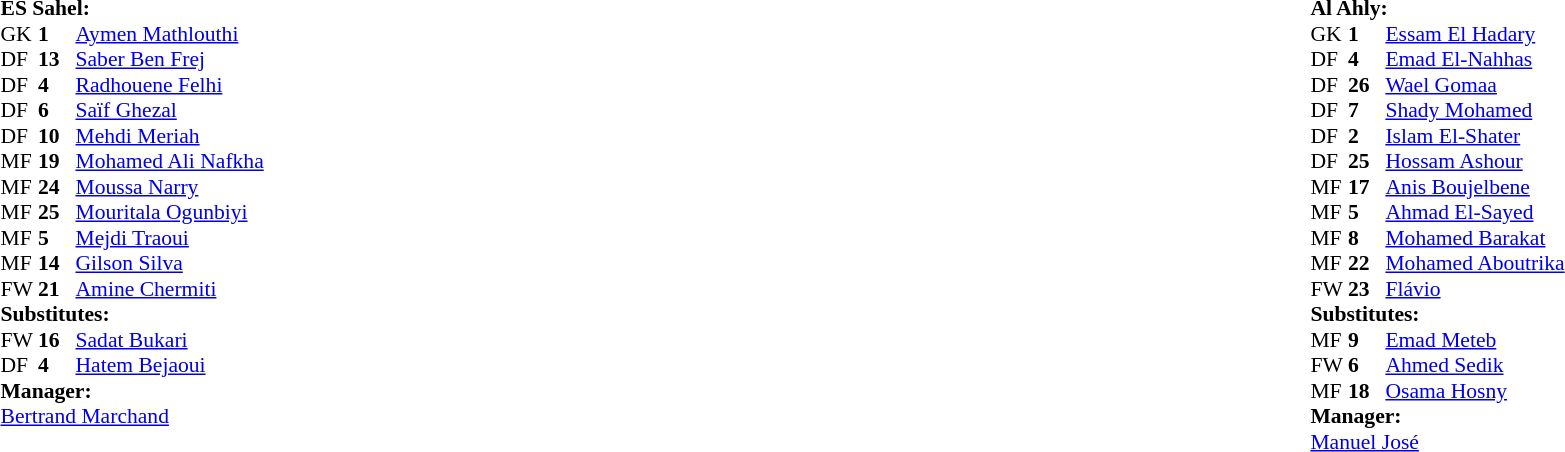<table width="100%">
<tr>
<td valign="top" width="52%"><br><table style="font-size: 90%" cellspacing="0" cellpadding="0">
<tr>
<td colspan="4"><strong>ES Sahel:</strong></td>
</tr>
<tr>
<th width=25></th>
<th width=25></th>
</tr>
<tr>
<td>GK</td>
<td><strong>1</strong></td>
<td> <a href='#'>Aymen Mathlouthi</a></td>
</tr>
<tr>
<td>DF</td>
<td><strong>13</strong></td>
<td> <a href='#'>Saber Ben Frej</a></td>
<td></td>
</tr>
<tr>
<td>DF</td>
<td><strong>4</strong></td>
<td> <a href='#'>Radhouene Felhi</a></td>
</tr>
<tr>
<td>DF</td>
<td><strong>6</strong></td>
<td> <a href='#'>Saïf Ghezal</a></td>
<td></td>
</tr>
<tr>
<td>DF</td>
<td><strong>10</strong></td>
<td> <a href='#'>Mehdi Meriah</a></td>
<td></td>
</tr>
<tr>
<td>MF</td>
<td><strong>19</strong></td>
<td> <a href='#'>Mohamed Ali Nafkha</a></td>
</tr>
<tr>
<td>MF</td>
<td><strong>24</strong></td>
<td> <a href='#'>Moussa Narry</a></td>
</tr>
<tr>
<td>MF</td>
<td><strong>25</strong></td>
<td> <a href='#'>Mouritala Ogunbiyi</a></td>
<td></td>
<td></td>
</tr>
<tr>
<td>MF</td>
<td><strong>5</strong></td>
<td> <a href='#'>Mejdi Traoui</a></td>
<td></td>
<td></td>
</tr>
<tr>
<td>MF</td>
<td><strong>14</strong></td>
<td> <a href='#'>Gilson Silva</a></td>
</tr>
<tr>
<td>FW</td>
<td><strong>21</strong></td>
<td> <a href='#'>Amine Chermiti</a></td>
<td></td>
</tr>
<tr>
<td colspan=3><strong>Substitutes:</strong></td>
</tr>
<tr>
<td>FW</td>
<td><strong>16</strong></td>
<td> <a href='#'>Sadat Bukari</a></td>
<td></td>
<td></td>
</tr>
<tr>
<td>DF</td>
<td><strong>4</strong></td>
<td> <a href='#'>Hatem Bejaoui</a></td>
<td></td>
<td></td>
</tr>
<tr>
<td colspan=3><strong>Manager:</strong></td>
</tr>
<tr>
<td colspan=4> <a href='#'>Bertrand Marchand</a></td>
</tr>
</table>
</td>
<td valign="top" align="center"></td>
<td valign="top" width="50%"><br><table style="font-size: 90%" cellspacing="0" cellpadding="0" align=center>
<tr>
<td colspan="4"><strong>Al Ahly:</strong></td>
</tr>
<tr>
<th width=25></th>
<th width=25></th>
</tr>
<tr>
<td>GK</td>
<td><strong>1</strong></td>
<td> <a href='#'>Essam El Hadary</a></td>
<td></td>
<td></td>
</tr>
<tr>
<td>DF</td>
<td><strong>4</strong></td>
<td> <a href='#'>Emad El-Nahhas</a></td>
</tr>
<tr>
<td>DF</td>
<td><strong>26</strong></td>
<td> <a href='#'>Wael Gomaa</a></td>
</tr>
<tr>
<td>DF</td>
<td><strong>7</strong></td>
<td> <a href='#'>Shady Mohamed</a></td>
</tr>
<tr>
<td>DF</td>
<td><strong>2</strong></td>
<td> <a href='#'>Islam El-Shater</a></td>
<td></td>
<td></td>
</tr>
<tr>
<td>DF</td>
<td><strong>25</strong></td>
<td> <a href='#'>Hossam Ashour</a></td>
</tr>
<tr>
<td>MF</td>
<td><strong>17</strong></td>
<td> <a href='#'>Anis Boujelbene</a></td>
</tr>
<tr>
<td>MF</td>
<td><strong>5</strong></td>
<td> <a href='#'>Ahmad El-Sayed</a></td>
<td></td>
</tr>
<tr>
<td>MF</td>
<td><strong>8</strong></td>
<td> <a href='#'>Mohamed Barakat</a></td>
<td></td>
</tr>
<tr>
<td>MF</td>
<td><strong>22</strong></td>
<td> <a href='#'>Mohamed Aboutrika</a></td>
<td></td>
<td></td>
</tr>
<tr>
<td>FW</td>
<td><strong>23</strong></td>
<td> <a href='#'>Flávio</a></td>
<td></td>
<td></td>
</tr>
<tr>
<td colspan=3><strong>Substitutes:</strong></td>
</tr>
<tr>
<td>MF</td>
<td><strong>9</strong></td>
<td> <a href='#'>Emad Meteb</a></td>
<td></td>
<td></td>
</tr>
<tr>
<td>FW</td>
<td><strong>6</strong></td>
<td> <a href='#'>Ahmed Sedik</a></td>
<td></td>
<td></td>
</tr>
<tr>
<td>MF</td>
<td><strong>18</strong></td>
<td> <a href='#'>Osama Hosny</a></td>
<td></td>
<td></td>
</tr>
<tr>
</tr>
<tr>
<td colspan=3><strong>Manager:</strong></td>
</tr>
<tr>
<td colspan=4> <a href='#'>Manuel José</a></td>
</tr>
</table>
</td>
</tr>
</table>
